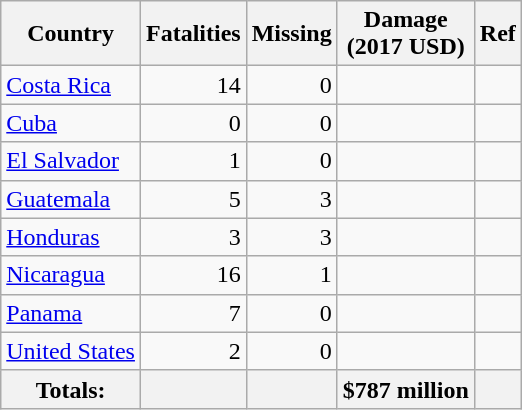<table class="wikitable sortable floatright">
<tr>
<th>Country</th>
<th>Fatalities</th>
<th>Missing</th>
<th>Damage<br>(2017 USD)</th>
<th class="unsortable">Ref</th>
</tr>
<tr style="text-align:right;">
<td scope="row" style="text-align: left;"><a href='#'>Costa Rica</a></td>
<td>14</td>
<td>0</td>
<td></td>
<td></td>
</tr>
<tr style="text-align:right;">
<td scope="row" style="text-align: left;"><a href='#'>Cuba</a></td>
<td>0</td>
<td>0</td>
<td></td>
<td></td>
</tr>
<tr style="text-align:right;">
<td scope="row" style="text-align: left;"><a href='#'>El Salvador</a></td>
<td>1</td>
<td>0</td>
<td></td>
<td></td>
</tr>
<tr style="text-align:right;">
<td scope="row" style="text-align: left;"><a href='#'>Guatemala</a></td>
<td>5</td>
<td>3</td>
<td></td>
<td></td>
</tr>
<tr style="text-align:right;">
<td scope="row" style="text-align: left;"><a href='#'>Honduras</a></td>
<td>3</td>
<td>3</td>
<td></td>
<td></td>
</tr>
<tr style="text-align:right;">
<td scope="row" style="text-align: left;"><a href='#'>Nicaragua</a></td>
<td>16</td>
<td>1</td>
<td></td>
<td></td>
</tr>
<tr style="text-align:right;">
<td scope="row" style="text-align: left;"><a href='#'>Panama</a></td>
<td>7</td>
<td>0</td>
<td></td>
<td></td>
</tr>
<tr style="text-align:right;">
<td scope="row" style="text-align: left;"><a href='#'>United States</a></td>
<td>2</td>
<td>0</td>
<td></td>
<td></td>
</tr>
<tr class="sortbottom">
<th scope="row" style="text-align: lefit;">Totals:</th>
<th style="text-align:right;"></th>
<th style="text-align:right;"></th>
<th style="text-align:right;">$787 million</th>
<th></th>
</tr>
</table>
